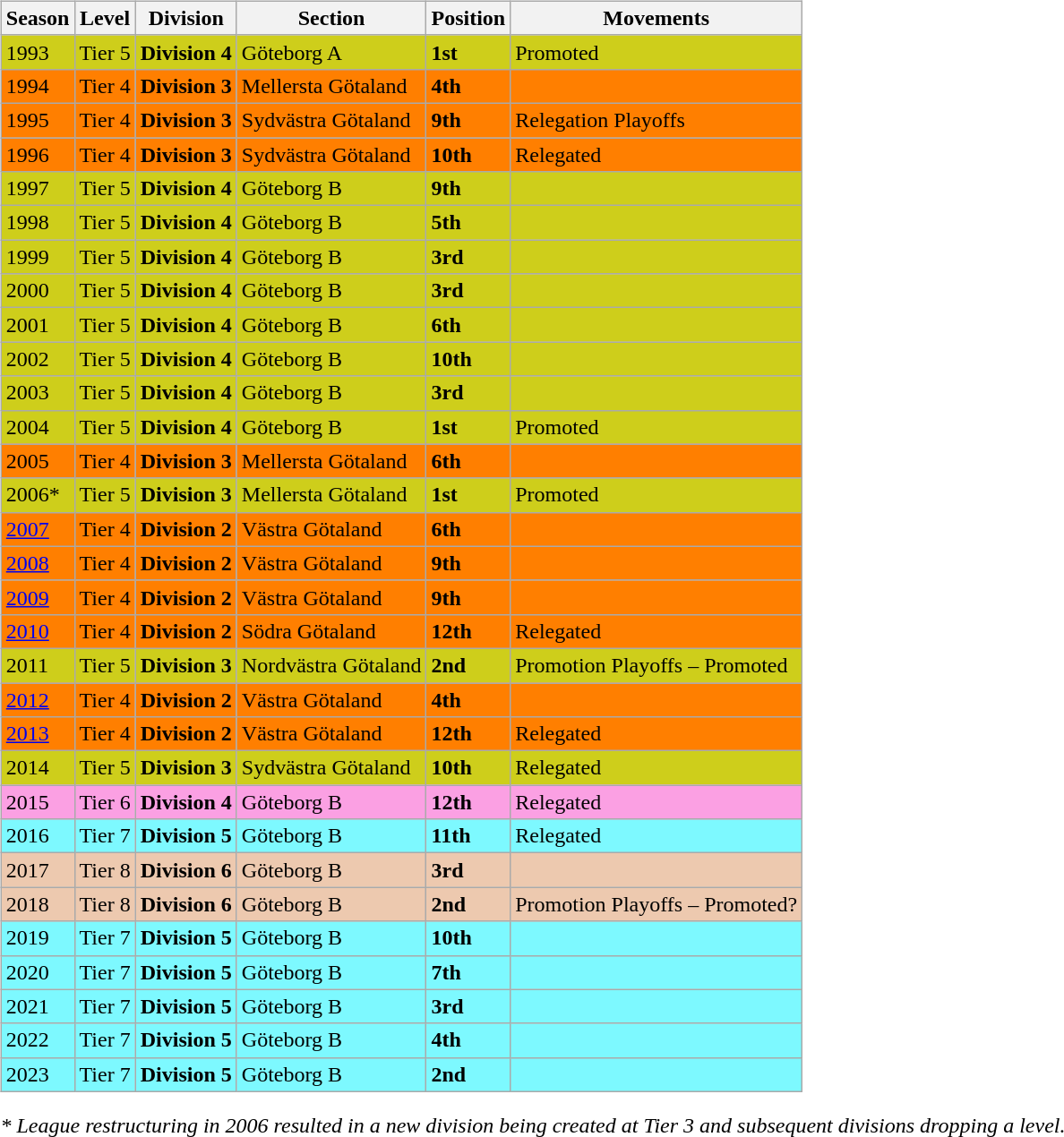<table>
<tr>
<td valign="top" width=0%><br><table class="wikitable">
<tr style="background:#f0f6fa;">
<th><strong>Season</strong></th>
<th><strong>Level</strong></th>
<th><strong>Division</strong></th>
<th><strong>Section</strong></th>
<th><strong>Position</strong></th>
<th><strong>Movements</strong></th>
</tr>
<tr>
<td style="background:#CECE1B;">1993</td>
<td style="background:#CECE1B;">Tier 5</td>
<td style="background:#CECE1B;"><strong>Division 4</strong></td>
<td style="background:#CECE1B;">Göteborg A</td>
<td style="background:#CECE1B;"><strong>1st</strong></td>
<td style="background:#CECE1B;">Promoted</td>
</tr>
<tr>
<td style="background:#FF7F00;">1994</td>
<td style="background:#FF7F00;">Tier 4</td>
<td style="background:#FF7F00;"><strong>Division 3</strong></td>
<td style="background:#FF7F00;">Mellersta Götaland</td>
<td style="background:#FF7F00;"><strong>4th</strong></td>
<td style="background:#FF7F00;"></td>
</tr>
<tr>
<td style="background:#FF7F00;">1995</td>
<td style="background:#FF7F00;">Tier 4</td>
<td style="background:#FF7F00;"><strong>Division 3</strong></td>
<td style="background:#FF7F00;">Sydvästra Götaland</td>
<td style="background:#FF7F00;"><strong>9th</strong></td>
<td style="background:#FF7F00;">Relegation Playoffs</td>
</tr>
<tr>
<td style="background:#FF7F00;">1996</td>
<td style="background:#FF7F00;">Tier 4</td>
<td style="background:#FF7F00;"><strong>Division 3</strong></td>
<td style="background:#FF7F00;">Sydvästra Götaland</td>
<td style="background:#FF7F00;"><strong>10th</strong></td>
<td style="background:#FF7F00;">Relegated</td>
</tr>
<tr>
<td style="background:#CECE1B;">1997</td>
<td style="background:#CECE1B;">Tier 5</td>
<td style="background:#CECE1B;"><strong>Division 4</strong></td>
<td style="background:#CECE1B;">Göteborg B</td>
<td style="background:#CECE1B;"><strong>9th</strong></td>
<td style="background:#CECE1B;"></td>
</tr>
<tr>
<td style="background:#CECE1B;">1998</td>
<td style="background:#CECE1B;">Tier 5</td>
<td style="background:#CECE1B;"><strong>Division 4</strong></td>
<td style="background:#CECE1B;">Göteborg B</td>
<td style="background:#CECE1B;"><strong>5th</strong></td>
<td style="background:#CECE1B;"></td>
</tr>
<tr>
<td style="background:#CECE1B;">1999</td>
<td style="background:#CECE1B;">Tier 5</td>
<td style="background:#CECE1B;"><strong>Division 4</strong></td>
<td style="background:#CECE1B;">Göteborg B</td>
<td style="background:#CECE1B;"><strong>3rd</strong></td>
<td style="background:#CECE1B;"></td>
</tr>
<tr>
<td style="background:#CECE1B;">2000</td>
<td style="background:#CECE1B;">Tier 5</td>
<td style="background:#CECE1B;"><strong>Division 4</strong></td>
<td style="background:#CECE1B;">Göteborg B</td>
<td style="background:#CECE1B;"><strong>3rd</strong></td>
<td style="background:#CECE1B;"></td>
</tr>
<tr>
<td style="background:#CECE1B;">2001</td>
<td style="background:#CECE1B;">Tier 5</td>
<td style="background:#CECE1B;"><strong>Division 4</strong></td>
<td style="background:#CECE1B;">Göteborg B</td>
<td style="background:#CECE1B;"><strong>6th</strong></td>
<td style="background:#CECE1B;"></td>
</tr>
<tr>
<td style="background:#CECE1B;">2002</td>
<td style="background:#CECE1B;">Tier 5</td>
<td style="background:#CECE1B;"><strong>Division 4</strong></td>
<td style="background:#CECE1B;">Göteborg B</td>
<td style="background:#CECE1B;"><strong>10th</strong></td>
<td style="background:#CECE1B;"></td>
</tr>
<tr>
<td style="background:#CECE1B;">2003</td>
<td style="background:#CECE1B;">Tier 5</td>
<td style="background:#CECE1B;"><strong>Division 4</strong></td>
<td style="background:#CECE1B;">Göteborg B</td>
<td style="background:#CECE1B;"><strong>3rd</strong></td>
<td style="background:#CECE1B;"></td>
</tr>
<tr>
<td style="background:#CECE1B;">2004</td>
<td style="background:#CECE1B;">Tier 5</td>
<td style="background:#CECE1B;"><strong>Division 4</strong></td>
<td style="background:#CECE1B;">Göteborg B</td>
<td style="background:#CECE1B;"><strong>1st</strong></td>
<td style="background:#CECE1B;">Promoted</td>
</tr>
<tr>
<td style="background:#FF7F00;">2005</td>
<td style="background:#FF7F00;">Tier 4</td>
<td style="background:#FF7F00;"><strong>Division 3</strong></td>
<td style="background:#FF7F00;">Mellersta Götaland</td>
<td style="background:#FF7F00;"><strong>6th</strong></td>
<td style="background:#FF7F00;"></td>
</tr>
<tr>
<td style="background:#CECE1B;">2006*</td>
<td style="background:#CECE1B;">Tier 5</td>
<td style="background:#CECE1B;"><strong>Division 3</strong></td>
<td style="background:#CECE1B;">Mellersta Götaland</td>
<td style="background:#CECE1B;"><strong>1st</strong></td>
<td style="background:#CECE1B;">Promoted</td>
</tr>
<tr>
<td style="background:#FF7F00;"><a href='#'>2007</a></td>
<td style="background:#FF7F00;">Tier 4</td>
<td style="background:#FF7F00;"><strong>Division 2</strong></td>
<td style="background:#FF7F00;">Västra Götaland</td>
<td style="background:#FF7F00;"><strong>6th</strong></td>
<td style="background:#FF7F00;"></td>
</tr>
<tr>
<td style="background:#FF7F00;"><a href='#'>2008</a></td>
<td style="background:#FF7F00;">Tier 4</td>
<td style="background:#FF7F00;"><strong>Division 2</strong></td>
<td style="background:#FF7F00;">Västra Götaland</td>
<td style="background:#FF7F00;"><strong>9th</strong></td>
<td style="background:#FF7F00;"></td>
</tr>
<tr>
<td style="background:#FF7F00;"><a href='#'>2009</a></td>
<td style="background:#FF7F00;">Tier 4</td>
<td style="background:#FF7F00;"><strong>Division 2</strong></td>
<td style="background:#FF7F00;">Västra Götaland</td>
<td style="background:#FF7F00;"><strong>9th</strong></td>
<td style="background:#FF7F00;"></td>
</tr>
<tr>
<td style="background:#FF7F00;"><a href='#'>2010</a></td>
<td style="background:#FF7F00;">Tier 4</td>
<td style="background:#FF7F00;"><strong>Division 2</strong></td>
<td style="background:#FF7F00;">Södra Götaland</td>
<td style="background:#FF7F00;"><strong>12th</strong></td>
<td style="background:#FF7F00;">Relegated</td>
</tr>
<tr>
<td style="background:#CECE1B;">2011</td>
<td style="background:#CECE1B;">Tier 5</td>
<td style="background:#CECE1B;"><strong>Division 3</strong></td>
<td style="background:#CECE1B;">Nordvästra Götaland</td>
<td style="background:#CECE1B;"><strong>2nd</strong></td>
<td style="background:#CECE1B;">Promotion Playoffs – Promoted</td>
</tr>
<tr>
<td style="background:#FF7F00;"><a href='#'>2012</a></td>
<td style="background:#FF7F00;">Tier 4</td>
<td style="background:#FF7F00;"><strong>Division 2</strong></td>
<td style="background:#FF7F00;">Västra Götaland</td>
<td style="background:#FF7F00;"><strong>4th</strong></td>
<td style="background:#FF7F00;"></td>
</tr>
<tr>
<td style="background:#FF7F00;"><a href='#'>2013</a></td>
<td style="background:#FF7F00;">Tier 4</td>
<td style="background:#FF7F00;"><strong>Division 2</strong></td>
<td style="background:#FF7F00;">Västra Götaland</td>
<td style="background:#FF7F00;"><strong>12th</strong></td>
<td style="background:#FF7F00;">Relegated</td>
</tr>
<tr>
<td style="background:#CECE1B;">2014</td>
<td style="background:#CECE1B;">Tier 5</td>
<td style="background:#CECE1B;"><strong>Division 3</strong></td>
<td style="background:#CECE1B;">Sydvästra Götaland</td>
<td style="background:#CECE1B;"><strong>10th</strong></td>
<td style="background:#CECE1B;">Relegated</td>
</tr>
<tr>
<td style="background:#FBA0E3;">2015</td>
<td style="background:#FBA0E3;">Tier 6</td>
<td style="background:#FBA0E3;"><strong>Division 4</strong></td>
<td style="background:#FBA0E3;">Göteborg B</td>
<td style="background:#FBA0E3;"><strong>12th</strong></td>
<td style="background:#FBA0E3;">Relegated</td>
</tr>
<tr>
<td style="background:#7DF9FF;">2016</td>
<td style="background:#7DF9FF;">Tier 7</td>
<td style="background:#7DF9FF;"><strong>Division 5</strong></td>
<td style="background:#7DF9FF;">Göteborg B</td>
<td style="background:#7DF9FF;"><strong>11th</strong></td>
<td style="background:#7DF9FF;">Relegated</td>
</tr>
<tr>
<td style="background:#EDC9AF;">2017</td>
<td style="background:#EDC9AF;">Tier 8</td>
<td style="background:#EDC9AF;"><strong>Division 6</strong></td>
<td style="background:#EDC9AF;">Göteborg B</td>
<td style="background:#EDC9AF;"><strong>3rd</strong></td>
<td style="background:#EDC9AF;"></td>
</tr>
<tr>
<td style="background:#EDC9AF;">2018</td>
<td style="background:#EDC9AF;">Tier 8</td>
<td style="background:#EDC9AF;"><strong>Division 6</strong></td>
<td style="background:#EDC9AF;">Göteborg B</td>
<td style="background:#EDC9AF;"><strong>2nd</strong></td>
<td style="background:#EDC9AF;">Promotion Playoffs – Promoted?</td>
</tr>
<tr>
<td style="background:#7DF9FF;">2019</td>
<td style="background:#7DF9FF;">Tier 7</td>
<td style="background:#7DF9FF;"><strong>Division 5</strong></td>
<td style="background:#7DF9FF;">Göteborg B</td>
<td style="background:#7DF9FF;"><strong>10th</strong></td>
<td style="background:#7DF9FF;"></td>
</tr>
<tr>
<td style="background:#7DF9FF;">2020</td>
<td style="background:#7DF9FF;">Tier 7</td>
<td style="background:#7DF9FF;"><strong>Division 5</strong></td>
<td style="background:#7DF9FF;">Göteborg B</td>
<td style="background:#7DF9FF;"><strong>7th</strong></td>
<td style="background:#7DF9FF;"></td>
</tr>
<tr>
<td style="background:#7DF9FF;">2021</td>
<td style="background:#7DF9FF;">Tier 7</td>
<td style="background:#7DF9FF;"><strong>Division 5</strong></td>
<td style="background:#7DF9FF;">Göteborg B</td>
<td style="background:#7DF9FF;"><strong>3rd</strong></td>
<td style="background:#7DF9FF;"></td>
</tr>
<tr>
<td style="background:#7DF9FF;">2022</td>
<td style="background:#7DF9FF;">Tier 7</td>
<td style="background:#7DF9FF;"><strong>Division 5</strong></td>
<td style="background:#7DF9FF;">Göteborg B</td>
<td style="background:#7DF9FF;"><strong>4th</strong></td>
<td style="background:#7DF9FF;"></td>
</tr>
<tr>
<td style="background:#7DF9FF;">2023</td>
<td style="background:#7DF9FF;">Tier 7</td>
<td style="background:#7DF9FF;"><strong>Division 5</strong></td>
<td style="background:#7DF9FF;">Göteborg B</td>
<td style="background:#7DF9FF;"><strong>2nd</strong></td>
<td style="background:#7DF9FF;"Promotion Playoffs – Promoted></td>
</tr>
</table>
<em>* League restructuring in 2006 resulted in a new division being created at Tier 3 and subsequent divisions dropping a level.</em>

</td>
</tr>
</table>
